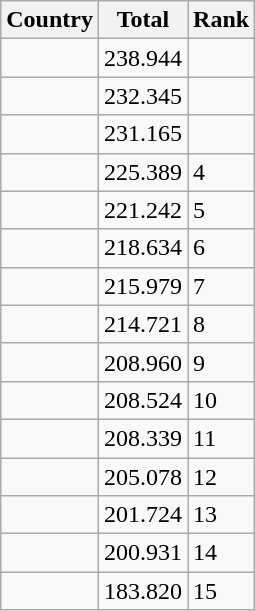<table class="wikitable sortable" style="text-align:center">
<tr>
<th>Country</th>
<th>Total</th>
<th>Rank</th>
</tr>
<tr>
<td align=left></td>
<td align=left>238.944</td>
<td align=left></td>
</tr>
<tr>
<td align=left></td>
<td align=left>232.345</td>
<td align=left></td>
</tr>
<tr>
<td align=left></td>
<td align=left>231.165</td>
<td align=left></td>
</tr>
<tr>
<td align=left></td>
<td align=left>225.389</td>
<td align=left>4</td>
</tr>
<tr>
<td align=left></td>
<td align=left>221.242</td>
<td align=left>5</td>
</tr>
<tr>
<td align=left></td>
<td align=left>218.634</td>
<td align=left>6</td>
</tr>
<tr>
<td align=left></td>
<td align=left>215.979</td>
<td align=left>7</td>
</tr>
<tr>
<td align=left></td>
<td align=left>214.721</td>
<td align=left>8</td>
</tr>
<tr>
<td align=left></td>
<td align=left>208.960</td>
<td align=left>9</td>
</tr>
<tr>
<td align=left></td>
<td align=left>208.524</td>
<td align=left>10</td>
</tr>
<tr>
<td align=left></td>
<td align=left>208.339</td>
<td align=left>11</td>
</tr>
<tr>
<td align=left></td>
<td align=left>205.078</td>
<td align=left>12</td>
</tr>
<tr>
<td align=left></td>
<td align=left>201.724</td>
<td align=left>13</td>
</tr>
<tr>
<td align=left></td>
<td align=left>200.931</td>
<td align=left>14</td>
</tr>
<tr>
<td align=left></td>
<td align=left>183.820</td>
<td align=left>15</td>
</tr>
</table>
